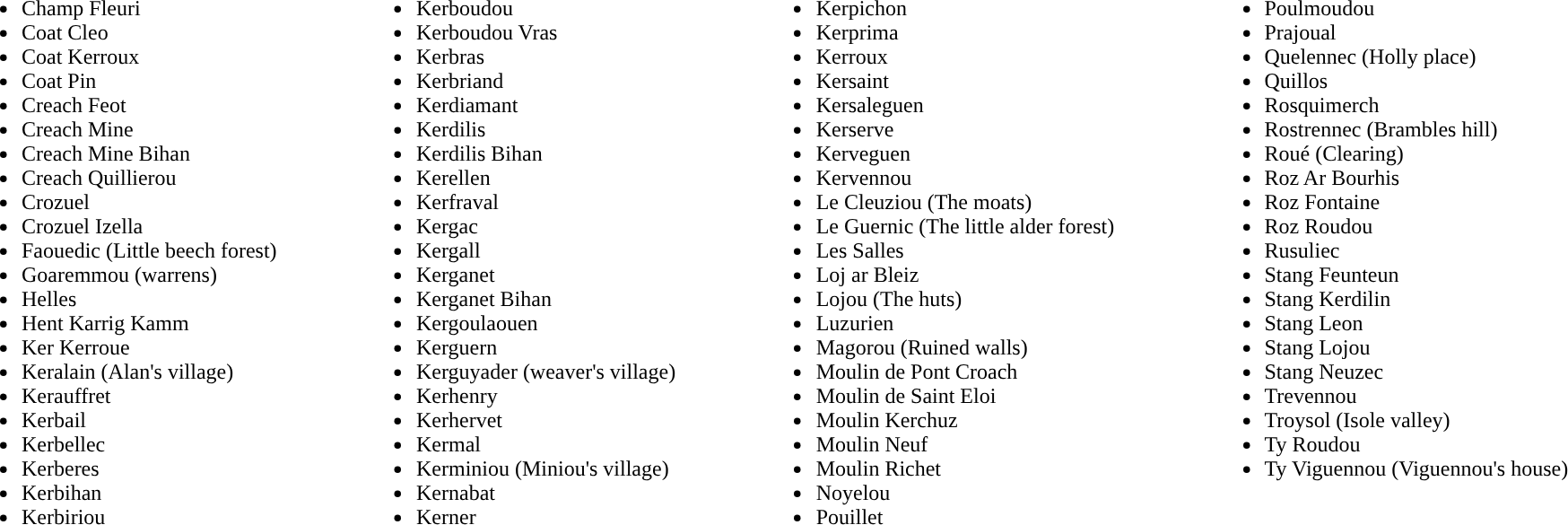<table cellpadding="2" cellspacing="2" border="0" style="width: 100%;">
<tr valign="top">
<td><br><ul><li>Champ Fleuri</li><li>Coat Cleo</li><li>Coat Kerroux</li><li>Coat Pin</li><li>Creach Feot</li><li>Creach Mine</li><li>Creach Mine Bihan</li><li>Creach Quillierou</li><li>Crozuel</li><li>Crozuel Izella</li><li>Faouedic (Little beech forest)</li><li>Goaremmou (warrens)</li><li>Helles</li><li>Hent Karrig Kamm</li><li>Ker Kerroue</li><li>Keralain (Alan's village)</li><li>Kerauffret</li><li>Kerbail</li><li>Kerbellec</li><li>Kerberes</li><li>Kerbihan</li><li>Kerbiriou</li></ul></td>
<td><br><ul><li>Kerboudou</li><li>Kerboudou Vras</li><li>Kerbras</li><li>Kerbriand</li><li>Kerdiamant</li><li>Kerdilis</li><li>Kerdilis Bihan</li><li>Kerellen</li><li>Kerfraval</li><li>Kergac</li><li>Kergall</li><li>Kerganet</li><li>Kerganet Bihan</li><li>Kergoulaouen</li><li>Kerguern</li><li>Kerguyader (weaver's village)</li><li>Kerhenry</li><li>Kerhervet</li><li>Kermal</li><li>Kerminiou (Miniou's village)</li><li>Kernabat</li><li>Kerner</li></ul></td>
<td><br><ul><li>Kerpichon</li><li>Kerprima</li><li>Kerroux</li><li>Kersaint</li><li>Kersaleguen</li><li>Kerserve</li><li>Kerveguen</li><li>Kervennou</li><li>Le Cleuziou (The moats)</li><li>Le Guernic (The little alder forest)</li><li>Les Salles</li><li>Loj ar Bleiz</li><li>Lojou (The huts)</li><li>Luzurien</li><li>Magorou (Ruined walls)</li><li>Moulin de Pont Croach</li><li>Moulin de Saint Eloi</li><li>Moulin Kerchuz</li><li>Moulin Neuf</li><li>Moulin Richet</li><li>Noyelou</li><li>Pouillet</li></ul></td>
<td><br><ul><li>Poulmoudou</li><li>Prajoual</li><li>Quelennec (Holly place)</li><li>Quillos</li><li>Rosquimerch</li><li>Rostrennec (Brambles hill)</li><li>Roué (Clearing)</li><li>Roz Ar Bourhis</li><li>Roz Fontaine</li><li>Roz Roudou</li><li>Rusuliec</li><li>Stang Feunteun</li><li>Stang Kerdilin</li><li>Stang Leon</li><li>Stang Lojou</li><li>Stang Neuzec</li><li>Trevennou</li><li>Troysol (Isole valley)</li><li>Ty Roudou</li><li>Ty Viguennou (Viguennou's house)</li></ul></td>
</tr>
</table>
